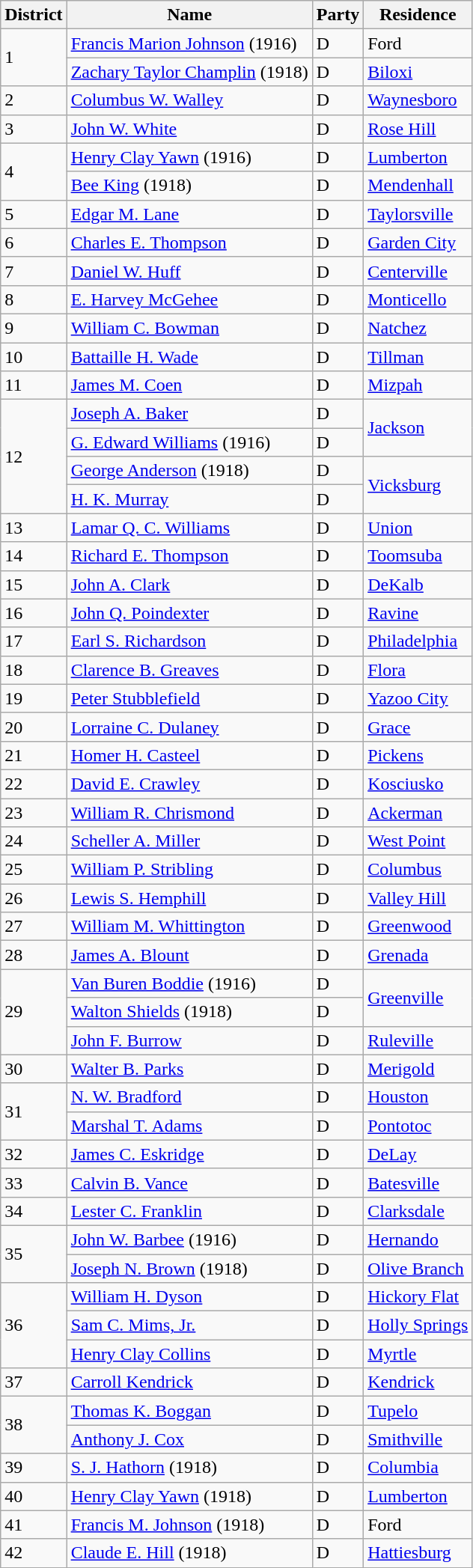<table class="wikitable">
<tr>
<th>District</th>
<th>Name</th>
<th>Party</th>
<th>Residence</th>
</tr>
<tr>
<td rowspan="2">1</td>
<td><a href='#'>Francis Marion Johnson</a> (1916)</td>
<td>D</td>
<td>Ford</td>
</tr>
<tr>
<td><a href='#'>Zachary Taylor Champlin</a> (1918)</td>
<td>D</td>
<td><a href='#'>Biloxi</a></td>
</tr>
<tr>
<td>2</td>
<td><a href='#'>Columbus W. Walley</a></td>
<td>D</td>
<td><a href='#'>Waynesboro</a></td>
</tr>
<tr>
<td>3</td>
<td><a href='#'>John W. White</a></td>
<td>D</td>
<td><a href='#'>Rose Hill</a></td>
</tr>
<tr>
<td rowspan="2">4</td>
<td><a href='#'>Henry Clay Yawn</a> (1916)</td>
<td>D</td>
<td><a href='#'>Lumberton</a></td>
</tr>
<tr>
<td><a href='#'>Bee King</a> (1918)</td>
<td>D</td>
<td><a href='#'>Mendenhall</a></td>
</tr>
<tr>
<td>5</td>
<td><a href='#'>Edgar M. Lane</a></td>
<td>D</td>
<td><a href='#'>Taylorsville</a></td>
</tr>
<tr>
<td>6</td>
<td><a href='#'>Charles E. Thompson</a></td>
<td>D</td>
<td><a href='#'>Garden City</a></td>
</tr>
<tr>
<td>7</td>
<td><a href='#'>Daniel W. Huff</a></td>
<td>D</td>
<td><a href='#'>Centerville</a></td>
</tr>
<tr>
<td>8</td>
<td><a href='#'>E. Harvey McGehee</a></td>
<td>D</td>
<td><a href='#'>Monticello</a></td>
</tr>
<tr>
<td>9</td>
<td><a href='#'>William C. Bowman</a></td>
<td>D</td>
<td><a href='#'>Natchez</a></td>
</tr>
<tr>
<td>10</td>
<td><a href='#'>Battaille H. Wade</a></td>
<td>D</td>
<td><a href='#'>Tillman</a></td>
</tr>
<tr>
<td>11</td>
<td><a href='#'>James M. Coen</a></td>
<td>D</td>
<td><a href='#'>Mizpah</a></td>
</tr>
<tr>
<td rowspan="4">12</td>
<td><a href='#'>Joseph A. Baker</a></td>
<td>D</td>
<td rowspan="2"><a href='#'>Jackson</a></td>
</tr>
<tr>
<td><a href='#'>G. Edward Williams</a> (1916)</td>
<td>D</td>
</tr>
<tr>
<td><a href='#'>George Anderson</a> (1918)</td>
<td>D</td>
<td rowspan="2"><a href='#'>Vicksburg</a></td>
</tr>
<tr>
<td><a href='#'>H. K. Murray</a></td>
<td>D</td>
</tr>
<tr>
<td>13</td>
<td><a href='#'>Lamar Q. C. Williams</a></td>
<td>D</td>
<td><a href='#'>Union</a></td>
</tr>
<tr>
<td>14</td>
<td><a href='#'>Richard E. Thompson</a></td>
<td>D</td>
<td><a href='#'>Toomsuba</a></td>
</tr>
<tr>
<td>15</td>
<td><a href='#'>John A. Clark</a></td>
<td>D</td>
<td><a href='#'>DeKalb</a></td>
</tr>
<tr>
<td>16</td>
<td><a href='#'>John Q. Poindexter</a></td>
<td>D</td>
<td><a href='#'>Ravine</a></td>
</tr>
<tr>
<td>17</td>
<td><a href='#'>Earl S. Richardson</a></td>
<td>D</td>
<td><a href='#'>Philadelphia</a></td>
</tr>
<tr>
<td>18</td>
<td><a href='#'>Clarence B. Greaves</a></td>
<td>D</td>
<td><a href='#'>Flora</a></td>
</tr>
<tr>
<td>19</td>
<td><a href='#'>Peter Stubblefield</a></td>
<td>D</td>
<td><a href='#'>Yazoo City</a></td>
</tr>
<tr>
<td>20</td>
<td><a href='#'>Lorraine C. Dulaney</a></td>
<td>D</td>
<td><a href='#'>Grace</a></td>
</tr>
<tr>
<td>21</td>
<td><a href='#'>Homer H. Casteel</a></td>
<td>D</td>
<td><a href='#'>Pickens</a></td>
</tr>
<tr>
<td>22</td>
<td><a href='#'>David E. Crawley</a></td>
<td>D</td>
<td><a href='#'>Kosciusko</a></td>
</tr>
<tr>
<td>23</td>
<td><a href='#'>William R. Chrismond</a></td>
<td>D</td>
<td><a href='#'>Ackerman</a></td>
</tr>
<tr>
<td>24</td>
<td><a href='#'>Scheller A. Miller</a></td>
<td>D</td>
<td><a href='#'>West Point</a></td>
</tr>
<tr>
<td>25</td>
<td><a href='#'>William P. Stribling</a></td>
<td>D</td>
<td><a href='#'>Columbus</a></td>
</tr>
<tr>
<td>26</td>
<td><a href='#'>Lewis S. Hemphill</a></td>
<td>D</td>
<td><a href='#'>Valley Hill</a></td>
</tr>
<tr>
<td>27</td>
<td><a href='#'>William M. Whittington</a></td>
<td>D</td>
<td><a href='#'>Greenwood</a></td>
</tr>
<tr>
<td>28</td>
<td><a href='#'>James A. Blount</a></td>
<td>D</td>
<td><a href='#'>Grenada</a></td>
</tr>
<tr>
<td rowspan="3">29</td>
<td><a href='#'>Van Buren Boddie</a> (1916)</td>
<td>D</td>
<td rowspan="2"><a href='#'>Greenville</a></td>
</tr>
<tr>
<td><a href='#'>Walton Shields</a> (1918)</td>
<td>D</td>
</tr>
<tr>
<td><a href='#'>John F. Burrow</a></td>
<td>D</td>
<td><a href='#'>Ruleville</a></td>
</tr>
<tr>
<td>30</td>
<td><a href='#'>Walter B. Parks</a></td>
<td>D</td>
<td><a href='#'>Merigold</a></td>
</tr>
<tr>
<td rowspan="2">31</td>
<td><a href='#'>N. W. Bradford</a></td>
<td>D</td>
<td><a href='#'>Houston</a></td>
</tr>
<tr>
<td><a href='#'>Marshal T. Adams</a></td>
<td>D</td>
<td><a href='#'>Pontotoc</a></td>
</tr>
<tr>
<td>32</td>
<td><a href='#'>James C. Eskridge</a></td>
<td>D</td>
<td><a href='#'>DeLay</a></td>
</tr>
<tr>
<td>33</td>
<td><a href='#'>Calvin B. Vance</a></td>
<td>D</td>
<td><a href='#'>Batesville</a></td>
</tr>
<tr>
<td>34</td>
<td><a href='#'>Lester C. Franklin</a></td>
<td>D</td>
<td><a href='#'>Clarksdale</a></td>
</tr>
<tr>
<td rowspan="2">35</td>
<td><a href='#'>John W. Barbee</a> (1916)</td>
<td>D</td>
<td><a href='#'>Hernando</a></td>
</tr>
<tr>
<td><a href='#'>Joseph N. Brown</a> (1918)</td>
<td>D</td>
<td><a href='#'>Olive Branch</a></td>
</tr>
<tr>
<td rowspan="3">36</td>
<td><a href='#'>William H. Dyson</a></td>
<td>D</td>
<td><a href='#'>Hickory Flat</a></td>
</tr>
<tr>
<td><a href='#'>Sam C. Mims, Jr.</a></td>
<td>D</td>
<td><a href='#'>Holly Springs</a></td>
</tr>
<tr>
<td><a href='#'>Henry Clay Collins</a></td>
<td>D</td>
<td><a href='#'>Myrtle</a></td>
</tr>
<tr>
<td>37</td>
<td><a href='#'>Carroll Kendrick</a></td>
<td>D</td>
<td><a href='#'>Kendrick</a></td>
</tr>
<tr>
<td rowspan="2">38</td>
<td><a href='#'>Thomas K. Boggan</a></td>
<td>D</td>
<td><a href='#'>Tupelo</a></td>
</tr>
<tr>
<td><a href='#'>Anthony J. Cox</a></td>
<td>D</td>
<td><a href='#'>Smithville</a></td>
</tr>
<tr>
<td>39</td>
<td><a href='#'>S. J. Hathorn</a> (1918)</td>
<td>D</td>
<td><a href='#'>Columbia</a></td>
</tr>
<tr>
<td>40</td>
<td><a href='#'>Henry Clay Yawn</a> (1918)</td>
<td>D</td>
<td><a href='#'>Lumberton</a></td>
</tr>
<tr>
<td>41</td>
<td><a href='#'>Francis M. Johnson</a> (1918)</td>
<td>D</td>
<td>Ford</td>
</tr>
<tr>
<td>42</td>
<td><a href='#'>Claude E. Hill</a> (1918)</td>
<td>D</td>
<td><a href='#'>Hattiesburg</a></td>
</tr>
</table>
